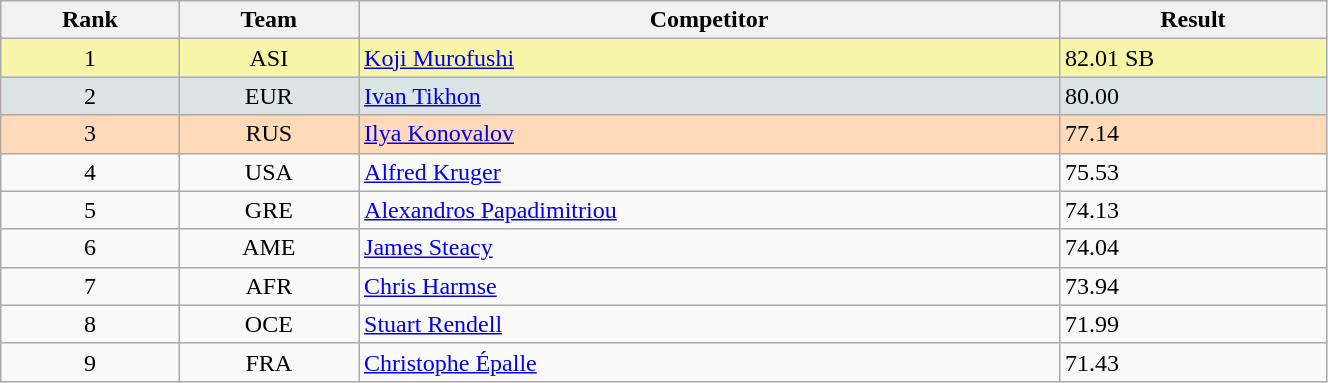<table class="wikitable" width=70% style=text-align:center>
<tr>
<th>Rank</th>
<th>Team</th>
<th>Competitor</th>
<th>Result</th>
</tr>
<tr bgcolor="#F7F6A8">
<td>1</td>
<td>ASI</td>
<td align="left"><a href='#'>Koji Murofushi</a></td>
<td align="left">82.01 SB</td>
</tr>
<tr bgcolor="#DCE5E5">
<td>2</td>
<td>EUR</td>
<td align="left"><a href='#'>Ivan Tikhon</a></td>
<td align="left">80.00</td>
</tr>
<tr bgcolor="#FFDAB9">
<td>3</td>
<td>RUS</td>
<td align="left"><a href='#'>Ilya Konovalov</a></td>
<td align="left">77.14</td>
</tr>
<tr>
<td>4</td>
<td>USA</td>
<td align="left"><a href='#'>Alfred Kruger</a></td>
<td align="left">75.53</td>
</tr>
<tr>
<td>5</td>
<td>GRE</td>
<td align="left"><a href='#'>Alexandros Papadimitriou</a></td>
<td align="left">74.13</td>
</tr>
<tr>
<td>6</td>
<td>AME</td>
<td align="left"><a href='#'>James Steacy</a></td>
<td align="left">74.04</td>
</tr>
<tr>
<td>7</td>
<td>AFR</td>
<td align="left"><a href='#'>Chris Harmse</a></td>
<td align="left">73.94</td>
</tr>
<tr>
<td>8</td>
<td>OCE</td>
<td align="left"><a href='#'>Stuart Rendell</a></td>
<td align="left">71.99</td>
</tr>
<tr>
<td>9</td>
<td>FRA</td>
<td align="left"><a href='#'>Christophe Épalle</a></td>
<td align="left">71.43</td>
</tr>
</table>
